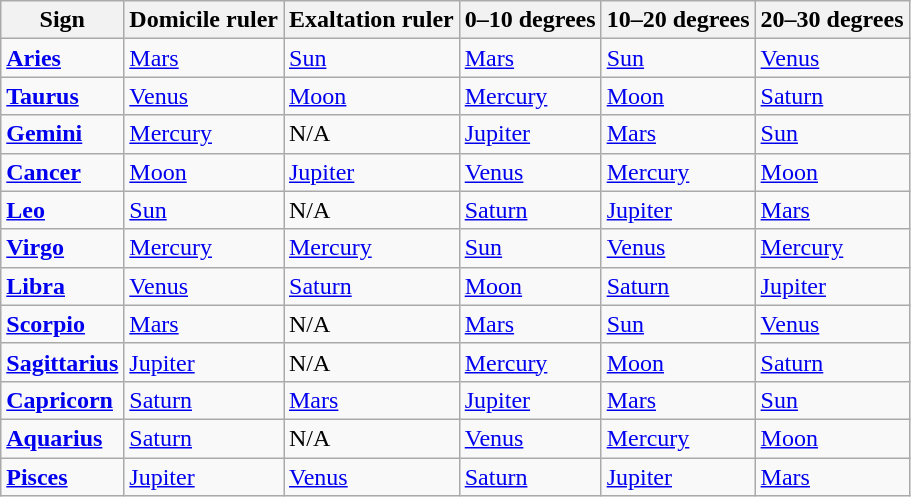<table class="wikitable">
<tr>
<th>Sign</th>
<th>Domicile ruler</th>
<th>Exaltation ruler</th>
<th>0–10 degrees</th>
<th>10–20 degrees</th>
<th>20–30 degrees</th>
</tr>
<tr>
<td><strong><a href='#'>Aries</a></strong></td>
<td><a href='#'>Mars</a></td>
<td><a href='#'>Sun</a></td>
<td><a href='#'>Mars</a></td>
<td><a href='#'>Sun</a></td>
<td><a href='#'>Venus</a></td>
</tr>
<tr>
<td><strong><a href='#'>Taurus</a></strong></td>
<td><a href='#'>Venus</a></td>
<td><a href='#'>Moon</a></td>
<td><a href='#'>Mercury</a></td>
<td><a href='#'>Moon</a></td>
<td><a href='#'>Saturn</a></td>
</tr>
<tr>
<td><strong><a href='#'>Gemini</a></strong></td>
<td><a href='#'>Mercury</a></td>
<td>N/A</td>
<td><a href='#'>Jupiter</a></td>
<td><a href='#'>Mars</a></td>
<td><a href='#'>Sun</a></td>
</tr>
<tr>
<td><strong><a href='#'>Cancer</a></strong></td>
<td><a href='#'>Moon</a></td>
<td><a href='#'>Jupiter</a></td>
<td><a href='#'>Venus</a></td>
<td><a href='#'>Mercury</a></td>
<td><a href='#'>Moon</a></td>
</tr>
<tr>
<td><strong><a href='#'>Leo</a></strong></td>
<td><a href='#'>Sun</a></td>
<td>N/A</td>
<td><a href='#'>Saturn</a></td>
<td><a href='#'>Jupiter</a></td>
<td><a href='#'>Mars</a></td>
</tr>
<tr>
<td><strong><a href='#'>Virgo</a></strong></td>
<td><a href='#'>Mercury</a></td>
<td><a href='#'>Mercury</a></td>
<td><a href='#'>Sun</a></td>
<td><a href='#'>Venus</a></td>
<td><a href='#'>Mercury</a></td>
</tr>
<tr>
<td><strong><a href='#'>Libra</a></strong></td>
<td><a href='#'>Venus</a></td>
<td><a href='#'>Saturn</a></td>
<td><a href='#'>Moon</a></td>
<td><a href='#'>Saturn</a></td>
<td><a href='#'>Jupiter</a></td>
</tr>
<tr>
<td><strong><a href='#'>Scorpio</a></strong></td>
<td><a href='#'>Mars</a></td>
<td>N/A</td>
<td><a href='#'>Mars</a></td>
<td><a href='#'>Sun</a></td>
<td><a href='#'>Venus</a></td>
</tr>
<tr>
<td><strong><a href='#'>Sagittarius</a></strong></td>
<td><a href='#'>Jupiter</a></td>
<td>N/A</td>
<td><a href='#'>Mercury</a></td>
<td><a href='#'>Moon</a></td>
<td><a href='#'>Saturn</a></td>
</tr>
<tr>
<td><strong><a href='#'>Capricorn</a></strong></td>
<td><a href='#'>Saturn</a></td>
<td><a href='#'>Mars</a></td>
<td><a href='#'>Jupiter</a></td>
<td><a href='#'>Mars</a></td>
<td><a href='#'>Sun</a></td>
</tr>
<tr>
<td><strong><a href='#'>Aquarius</a></strong></td>
<td><a href='#'>Saturn</a></td>
<td>N/A</td>
<td><a href='#'>Venus</a></td>
<td><a href='#'>Mercury</a></td>
<td><a href='#'>Moon</a></td>
</tr>
<tr>
<td><strong><a href='#'>Pisces</a></strong></td>
<td><a href='#'>Jupiter</a></td>
<td><a href='#'>Venus</a></td>
<td><a href='#'>Saturn</a></td>
<td><a href='#'>Jupiter</a></td>
<td><a href='#'>Mars</a></td>
</tr>
</table>
